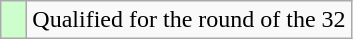<table class=wikitable>
<tr>
<td width=10px style="background-color:#ccffcc;"></td>
<td>Qualified for the round of the 32</td>
</tr>
</table>
